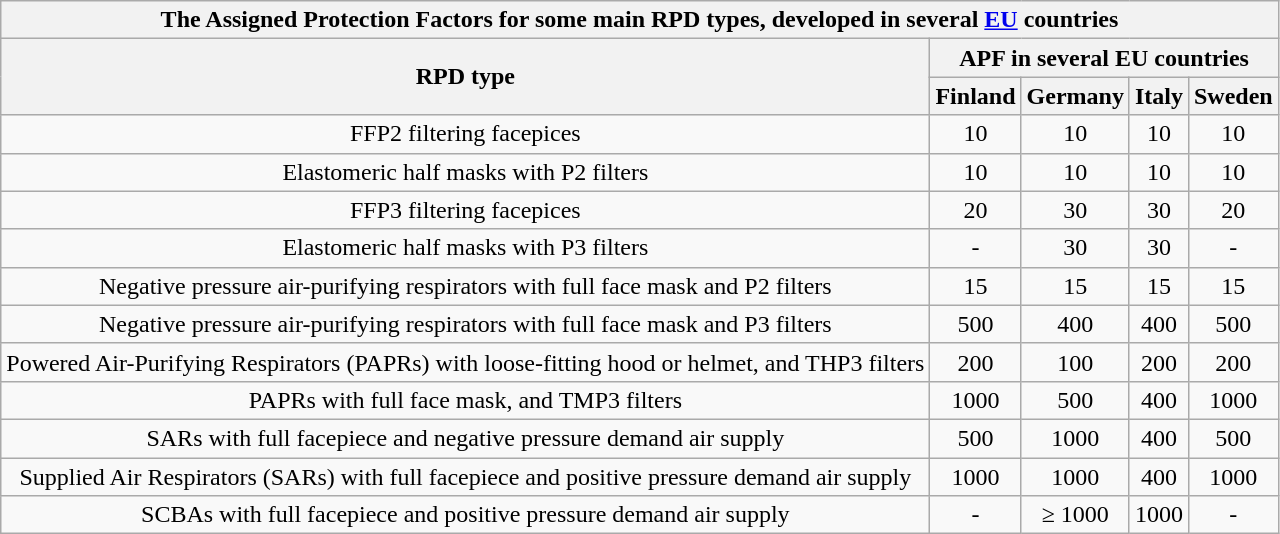<table class="wikitable collapsible collapsed" style="text-align:center">
<tr>
<th colspan="5">The Assigned Protection Factors for some main RPD types, developed in several <a href='#'>EU</a> countries</th>
</tr>
<tr>
<th rowspan="2">RPD type</th>
<th colspan="4">APF in several EU countries</th>
</tr>
<tr>
<th>Finland</th>
<th>Germany</th>
<th>Italy</th>
<th>Sweden</th>
</tr>
<tr>
<td>FFP2 filtering facepices</td>
<td>10</td>
<td>10</td>
<td>10</td>
<td>10</td>
</tr>
<tr>
<td>Elastomeric half masks with P2 filters</td>
<td>10</td>
<td>10</td>
<td>10</td>
<td>10</td>
</tr>
<tr>
<td>FFP3 filtering facepices</td>
<td>20</td>
<td>30</td>
<td>30</td>
<td>20</td>
</tr>
<tr>
<td>Elastomeric half masks with P3 filters</td>
<td>-</td>
<td>30</td>
<td>30</td>
<td>-</td>
</tr>
<tr>
<td>Negative pressure air-purifying respirators with full face mask and P2 filters</td>
<td>15</td>
<td>15</td>
<td>15</td>
<td>15</td>
</tr>
<tr>
<td>Negative pressure air-purifying respirators with full face mask and P3 filters</td>
<td>500</td>
<td>400</td>
<td>400</td>
<td>500</td>
</tr>
<tr>
<td>Powered Air-Purifying Respirators (PAPRs) with loose-fitting hood or helmet, and THP3 filters</td>
<td>200</td>
<td>100</td>
<td>200</td>
<td>200</td>
</tr>
<tr>
<td>PAPRs with full face mask, and TMP3 filters</td>
<td>1000</td>
<td>500</td>
<td>400</td>
<td>1000</td>
</tr>
<tr>
<td>SARs with full facepiece and negative pressure demand air supply</td>
<td>500</td>
<td>1000</td>
<td>400</td>
<td>500</td>
</tr>
<tr>
<td>Supplied Air Respirators (SARs) with full facepiece and positive pressure demand air supply</td>
<td>1000</td>
<td>1000</td>
<td>400</td>
<td>1000</td>
</tr>
<tr>
<td>SCBAs with full facepiece and positive pressure demand air supply</td>
<td>-</td>
<td>≥ 1000</td>
<td>1000</td>
<td>-</td>
</tr>
</table>
